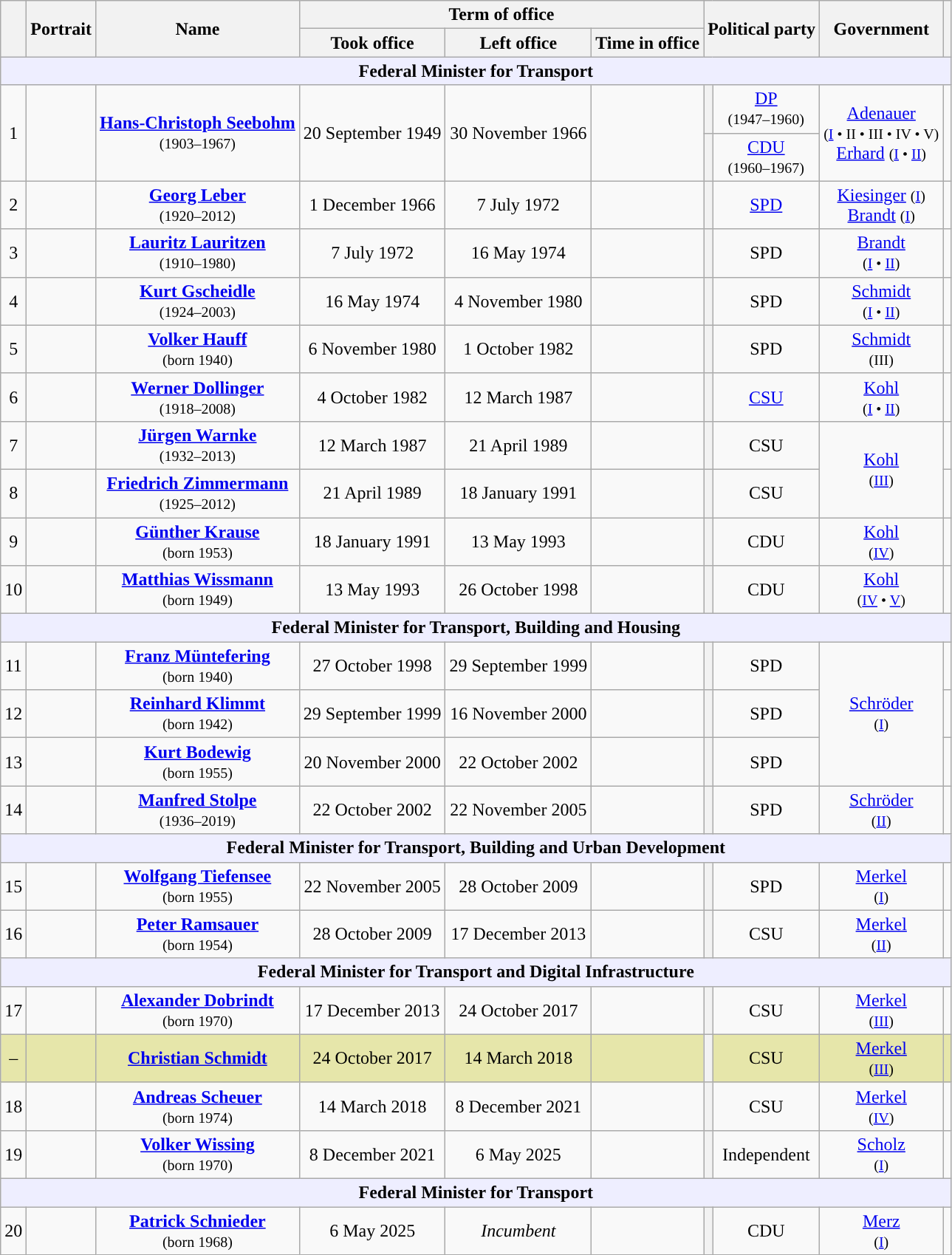<table class="wikitable" style="text-align:center">
<tr>
<th rowspan="2"></th>
<th rowspan="2">Portrait</th>
<th rowspan="2">Name<br></th>
<th colspan="3">Term of office</th>
<th colspan="2" rowspan="2">Political party</th>
<th rowspan="2">Government</th>
<th rowspan="2"></th>
</tr>
<tr>
<th>Took office</th>
<th>Left office</th>
<th>Time in office</th>
</tr>
<tr>
<th style="background:#EEEEFF" align="center" colspan="10">Federal Minister for Transport</th>
</tr>
<tr>
<td rowspan=2>1</td>
<td rowspan=2></td>
<td rowspan=2><strong><a href='#'>Hans-Christoph Seebohm</a></strong><br><small>(1903–1967)</small></td>
<td rowspan=2>20 September 1949</td>
<td rowspan=2>30 November 1966</td>
<td rowspan=2></td>
<th style="background:"></th>
<td><a href='#'>DP</a><br><small>(1947–1960)</small></td>
<td rowspan=2><a href='#'>Adenauer</a><br><small>(<a href='#'>I</a> • II • III • IV • V)</small><br><a href='#'>Erhard</a> <small>(<a href='#'>I</a> • <a href='#'>II</a>)</small></td>
<td rowspan=2></td>
</tr>
<tr>
<th style="background:"></th>
<td><a href='#'>CDU</a><br><small>(1960–1967)</small></td>
</tr>
<tr>
<td>2</td>
<td></td>
<td><strong><a href='#'>Georg Leber</a></strong><br><small>(1920–2012)</small></td>
<td>1 December 1966</td>
<td>7 July 1972</td>
<td></td>
<th style="background:"></th>
<td><a href='#'>SPD</a></td>
<td><a href='#'>Kiesinger</a> <small>(<a href='#'>I</a>)</small><br> <a href='#'>Brandt</a> <small>(<a href='#'>I</a>)</small></td>
<td></td>
</tr>
<tr>
<td>3</td>
<td></td>
<td><strong><a href='#'>Lauritz Lauritzen</a></strong><br><small>(1910–1980)</small></td>
<td>7 July 1972</td>
<td>16 May 1974</td>
<td></td>
<th style="background:"></th>
<td>SPD</td>
<td><a href='#'>Brandt</a><br><small>(<a href='#'>I</a> • <a href='#'>II</a>)</small></td>
</tr>
<tr>
<td>4</td>
<td></td>
<td><strong><a href='#'>Kurt Gscheidle</a></strong><br><small>(1924–2003)</small></td>
<td>16 May 1974</td>
<td>4 November 1980</td>
<td></td>
<th style="background:"></th>
<td>SPD</td>
<td><a href='#'>Schmidt</a><br><small>(<a href='#'>I</a> • <a href='#'>II</a>)</small></td>
<td></td>
</tr>
<tr>
<td>5</td>
<td></td>
<td><strong><a href='#'>Volker Hauff</a></strong><br><small>(born 1940)</small></td>
<td>6 November 1980</td>
<td>1 October 1982</td>
<td></td>
<th style="background:"></th>
<td>SPD</td>
<td><a href='#'>Schmidt</a><br><small>(III)</small></td>
<td></td>
</tr>
<tr>
<td>6</td>
<td></td>
<td><strong><a href='#'>Werner Dollinger</a></strong><br><small>(1918–2008)</small></td>
<td>4 October 1982</td>
<td>12 March 1987</td>
<td></td>
<th style="background:"></th>
<td><a href='#'>CSU</a></td>
<td><a href='#'>Kohl</a><br><small>(<a href='#'>I</a> • <a href='#'>II</a>)</small></td>
<td></td>
</tr>
<tr>
<td>7</td>
<td></td>
<td><strong><a href='#'>Jürgen Warnke</a></strong><br><small>(1932–2013)</small></td>
<td>12 March 1987</td>
<td>21 April 1989</td>
<td></td>
<th style="background:"></th>
<td>CSU</td>
<td rowspan=2><a href='#'>Kohl</a><br><small>(<a href='#'>III</a>)</small></td>
<td></td>
</tr>
<tr>
<td>8</td>
<td></td>
<td><strong><a href='#'>Friedrich Zimmermann</a></strong><br><small>(1925–2012)</small></td>
<td>21 April 1989</td>
<td>18 January 1991</td>
<td></td>
<th style="background:"></th>
<td>CSU</td>
<td></td>
</tr>
<tr>
<td>9</td>
<td></td>
<td><strong><a href='#'>Günther Krause</a></strong><br><small>(born 1953)</small></td>
<td>18 January 1991</td>
<td>13 May 1993</td>
<td></td>
<th style="background:"></th>
<td>CDU</td>
<td><a href='#'>Kohl</a><br><small>(<a href='#'>IV</a>)</small></td>
<td></td>
</tr>
<tr>
<td>10</td>
<td></td>
<td><strong><a href='#'>Matthias Wissmann</a></strong><br><small>(born 1949)</small></td>
<td>13 May 1993</td>
<td>26 October 1998</td>
<td></td>
<th style="background:"></th>
<td>CDU</td>
<td><a href='#'>Kohl</a><br><small>(<a href='#'>IV</a> • <a href='#'>V</a>)</small></td>
<td></td>
</tr>
<tr>
<th style="background:#EEEEFF" align="center" colspan="10">Federal Minister for Transport, Building and Housing</th>
</tr>
<tr>
<td>11</td>
<td></td>
<td><strong><a href='#'>Franz Müntefering</a></strong><br><small>(born 1940)</small></td>
<td>27 October 1998</td>
<td>29 September 1999</td>
<td></td>
<th style="background:"></th>
<td>SPD</td>
<td rowspan=3><a href='#'>Schröder</a><br><small>(<a href='#'>I</a>)</small></td>
<td></td>
</tr>
<tr>
<td>12</td>
<td></td>
<td><strong><a href='#'>Reinhard Klimmt</a></strong><br><small>(born 1942)</small></td>
<td>29 September 1999</td>
<td>16 November 2000</td>
<td></td>
<th style="background:"></th>
<td>SPD</td>
<td></td>
</tr>
<tr>
<td>13</td>
<td></td>
<td><strong><a href='#'>Kurt Bodewig</a></strong><br><small>(born 1955)</small></td>
<td>20 November 2000</td>
<td>22 October 2002</td>
<td></td>
<th style="background:"></th>
<td>SPD</td>
<td></td>
</tr>
<tr>
<td>14</td>
<td></td>
<td><strong><a href='#'>Manfred Stolpe</a></strong><br><small>(1936–2019)</small></td>
<td>22 October 2002</td>
<td>22 November 2005</td>
<td></td>
<th style="background:"></th>
<td>SPD</td>
<td><a href='#'>Schröder</a><br><small>(<a href='#'>II</a>)</small></td>
<td></td>
</tr>
<tr>
<th style="background:#EEEEFF" align="center" colspan="10">Federal Minister for Transport, Building and Urban Development</th>
</tr>
<tr>
<td>15</td>
<td></td>
<td><strong><a href='#'>Wolfgang Tiefensee</a></strong><br><small>(born 1955)</small></td>
<td>22 November 2005</td>
<td>28 October 2009</td>
<td></td>
<th style="background:"></th>
<td>SPD</td>
<td><a href='#'>Merkel</a><br><small>(<a href='#'>I</a>)</small></td>
<td></td>
</tr>
<tr>
<td>16</td>
<td></td>
<td><strong><a href='#'>Peter Ramsauer</a></strong><br><small>(born 1954)</small></td>
<td>28 October 2009</td>
<td>17 December 2013</td>
<td></td>
<th style="background:"></th>
<td>CSU</td>
<td><a href='#'>Merkel</a><br><small>(<a href='#'>II</a>)</small></td>
<td></td>
</tr>
<tr>
<th style="background:#EEEEFF" align="center" colspan="10">Federal Minister for Transport and Digital Infrastructure</th>
</tr>
<tr>
<td>17</td>
<td></td>
<td><strong><a href='#'>Alexander Dobrindt</a></strong><br><small>(born 1970)</small></td>
<td>17 December 2013</td>
<td>24 October 2017</td>
<td></td>
<th style="background:"></th>
<td>CSU</td>
<td><a href='#'>Merkel</a><br><small>(<a href='#'>III</a>)</small></td>
<td></td>
</tr>
<tr style="background-color: #E6E6AA">
<td>–</td>
<td></td>
<td><strong><a href='#'>Christian Schmidt</a></strong><br></td>
<td>24 October 2017</td>
<td>14 March 2018</td>
<td></td>
<th style="background:"></th>
<td>CSU</td>
<td><a href='#'>Merkel</a><br><small>(<a href='#'>III</a>)</small></td>
<td></td>
</tr>
<tr>
<td>18</td>
<td></td>
<td><strong><a href='#'>Andreas Scheuer</a></strong><br><small>(born 1974)</small></td>
<td>14 March 2018</td>
<td>8 December 2021</td>
<td></td>
<th style="background:"></th>
<td>CSU</td>
<td><a href='#'>Merkel</a><br><small>(<a href='#'>IV</a>)</small></td>
<td></td>
</tr>
<tr>
<td>19</td>
<td></td>
<td><strong><a href='#'>Volker Wissing</a></strong><br><small>(born 1970)</small></td>
<td>8 December 2021</td>
<td>6 May 2025</td>
<td></td>
<th style="background:"></th>
<td>Independent</td>
<td><a href='#'>Scholz</a><br><small>(<a href='#'>I</a>)</small></td>
<td></td>
</tr>
<tr>
<th style="background:#EEEEFF" align="center" colspan="10">Federal Minister for Transport</th>
</tr>
<tr>
<td>20</td>
<td></td>
<td><strong><a href='#'>Patrick Schnieder</a></strong><br><small>(born 1968)</small></td>
<td>6 May 2025</td>
<td><em>Incumbent</em></td>
<td></td>
<th style="background:"></th>
<td>CDU</td>
<td><a href='#'>Merz</a><br><small>(<a href='#'>I</a>)</small></td>
<td></td>
</tr>
</table>
